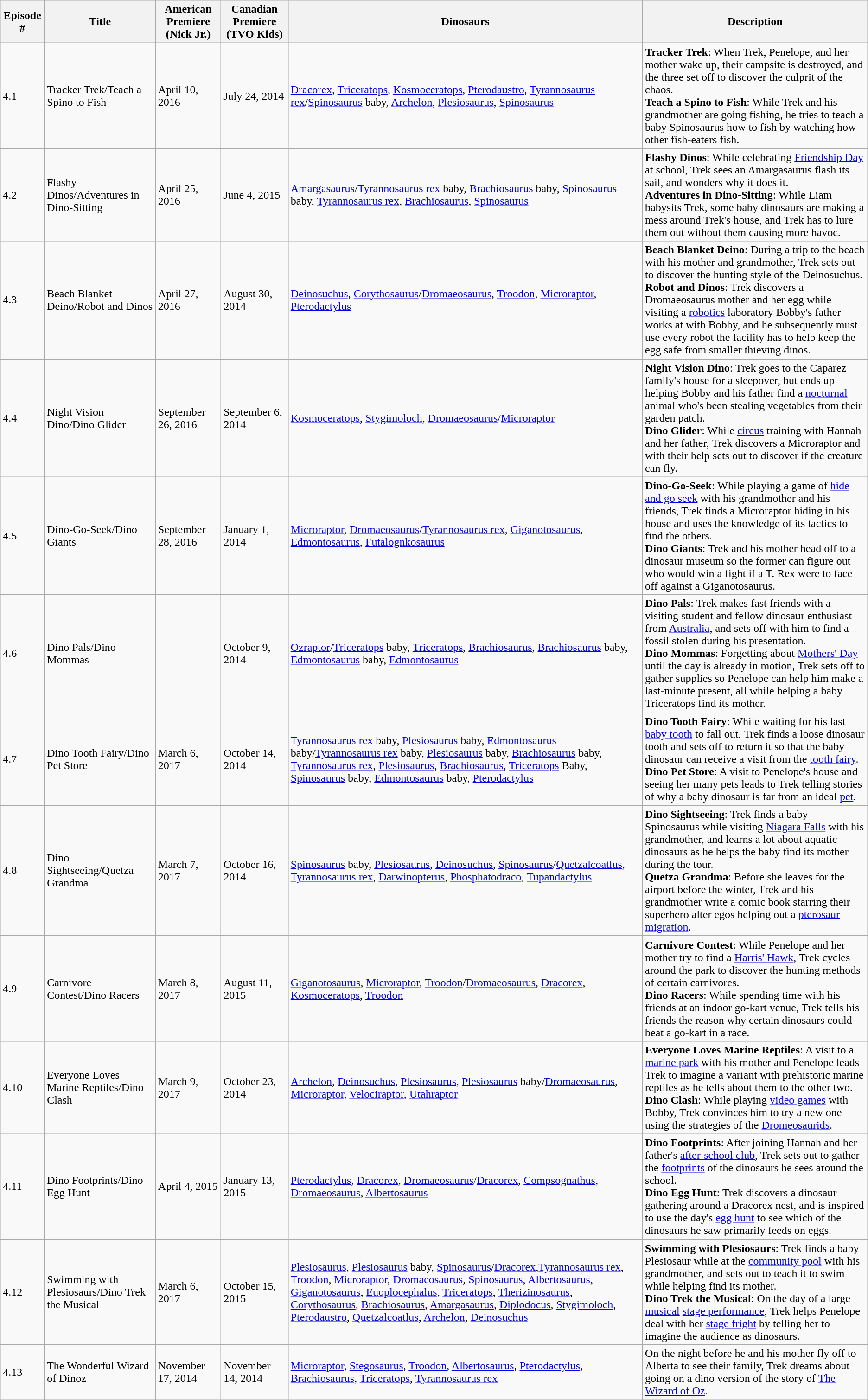<table class="wikitable">
<tr>
<th>Episode #</th>
<th>Title</th>
<th>American Premiere (Nick Jr.)</th>
<th>Canadian Premiere (TVO Kids)</th>
<th>Dinosaurs</th>
<th>Description</th>
</tr>
<tr>
<td>4.1</td>
<td>Tracker Trek/Teach a Spino to Fish</td>
<td>April 10, 2016</td>
<td>July 24, 2014</td>
<td><a href='#'>Dracorex</a>, <a href='#'>Triceratops</a>, <a href='#'>Kosmoceratops</a>, <a href='#'>Pterodaustro</a>, <a href='#'>Tyrannosaurus rex</a>/<a href='#'>Spinosaurus</a> baby, <a href='#'>Archelon</a>, <a href='#'>Plesiosaurus</a>, <a href='#'>Spinosaurus</a></td>
<td><strong>Tracker Trek</strong>: When Trek, Penelope, and her mother wake up, their campsite is destroyed, and the three set off to discover the culprit of the chaos.<br><strong>Teach a Spino to Fish</strong>: While Trek and his grandmother are going fishing, he tries to teach a baby Spinosaurus how to fish by watching how other fish-eaters fish.</td>
</tr>
<tr>
<td>4.2</td>
<td>Flashy Dinos/Adventures in Dino-Sitting</td>
<td>April 25, 2016</td>
<td>June 4, 2015</td>
<td><a href='#'>Amargasaurus</a>/<a href='#'>Tyrannosaurus rex</a> baby, <a href='#'>Brachiosaurus</a> baby, <a href='#'>Spinosaurus</a> baby, <a href='#'>Tyrannosaurus rex</a>, <a href='#'>Brachiosaurus</a>, <a href='#'>Spinosaurus</a></td>
<td><strong>Flashy Dinos</strong>: While celebrating <a href='#'>Friendship Day</a> at school, Trek sees an Amargasaurus flash its sail, and wonders why it does it.<br><strong>Adventures in Dino-Sitting</strong>: While Liam babysits Trek, some baby dinosaurs are making a mess around Trek's house, and Trek has to lure them out without them causing more havoc.</td>
</tr>
<tr>
<td>4.3</td>
<td>Beach Blanket Deino/Robot and Dinos</td>
<td>April 27, 2016</td>
<td>August 30, 2014</td>
<td><a href='#'>Deinosuchus</a>, <a href='#'>Corythosaurus</a>/<a href='#'>Dromaeosaurus</a>, <a href='#'>Troodon</a>, <a href='#'>Microraptor</a>, <a href='#'>Pterodactylus</a></td>
<td><strong>Beach Blanket Deino</strong>: During a trip to the beach with his mother and grandmother, Trek sets out to discover the hunting style of the Deinosuchus.<br><strong>Robot and Dinos</strong>: Trek discovers a Dromaeosaurus mother and her egg while visiting a <a href='#'>robotics</a> laboratory Bobby's father works at with Bobby, and he subsequently must use every robot the facility has to help keep the egg safe from smaller thieving dinos.</td>
</tr>
<tr>
<td>4.4</td>
<td>Night Vision Dino/Dino Glider</td>
<td>September 26, 2016</td>
<td>September 6, 2014</td>
<td><a href='#'>Kosmoceratops</a>, <a href='#'>Stygimoloch</a>, <a href='#'>Dromaeosaurus</a>/<a href='#'>Microraptor</a></td>
<td><strong>Night Vision Dino</strong>: Trek goes to the Caparez family's house for a sleepover, but ends up helping Bobby and his father find a <a href='#'>nocturnal</a> animal who's been stealing vegetables from their garden patch.<br><strong>Dino Glider</strong>: While <a href='#'>circus</a> training with Hannah and her father, Trek discovers a Microraptor and with their help sets out to discover if the creature can fly.</td>
</tr>
<tr>
<td>4.5</td>
<td>Dino-Go-Seek/Dino Giants</td>
<td>September 28, 2016</td>
<td>January 1, 2014</td>
<td><a href='#'>Microraptor</a>, <a href='#'>Dromaeosaurus</a>/<a href='#'>Tyrannosaurus rex</a>, <a href='#'>Giganotosaurus</a>, <a href='#'>Edmontosaurus</a>, <a href='#'>Futalognkosaurus</a></td>
<td><strong>Dino-Go-Seek</strong>: While playing a game of <a href='#'>hide and go seek</a> with his grandmother and his friends, Trek finds a Microraptor hiding in his house and uses the knowledge of its tactics to find the others.<br><strong>Dino Giants</strong>: Trek and his mother head off to a dinosaur museum so the former can figure out who would win a fight if a T. Rex were to face off against a Giganotosaurus.</td>
</tr>
<tr>
<td>4.6</td>
<td>Dino Pals/Dino Mommas</td>
<td></td>
<td>October 9, 2014</td>
<td><a href='#'>Ozraptor</a>/<a href='#'>Triceratops</a> baby, <a href='#'>Triceratops</a>, <a href='#'>Brachiosaurus</a>, <a href='#'>Brachiosaurus</a> baby, <a href='#'>Edmontosaurus</a> baby, <a href='#'>Edmontosaurus</a></td>
<td><strong>Dino Pals</strong>: Trek makes fast friends with a visiting student and fellow dinosaur enthusiast from <a href='#'>Australia</a>, and sets off with him to find a fossil stolen during his presentation.<br><strong>Dino Mommas</strong>: Forgetting about <a href='#'>Mothers' Day</a> until the day is already in motion, Trek sets off to gather supplies so Penelope can help him make a last-minute present, all while helping a baby Triceratops find its mother.</td>
</tr>
<tr>
<td>4.7</td>
<td>Dino Tooth Fairy/Dino Pet Store</td>
<td>March 6, 2017</td>
<td>October 14, 2014</td>
<td><a href='#'>Tyrannosaurus rex</a> baby, <a href='#'>Plesiosaurus</a> baby, <a href='#'>Edmontosaurus</a> baby/<a href='#'>Tyrannosaurus rex</a> baby, <a href='#'>Plesiosaurus</a> baby, <a href='#'>Brachiosaurus</a> baby, <a href='#'>Tyrannosaurus rex</a>, <a href='#'>Plesiosaurus</a>, <a href='#'>Brachiosaurus</a>, <a href='#'>Triceratops</a> Baby, <a href='#'>Spinosaurus</a> baby, <a href='#'>Edmontosaurus</a> baby, <a href='#'>Pterodactylus</a></td>
<td><strong>Dino Tooth Fairy</strong>: While waiting for his last <a href='#'>baby tooth</a> to fall out, Trek finds a loose dinosaur tooth and sets off to return it so that the baby dinosaur can receive a visit from the <a href='#'>tooth fairy</a>.<br><strong>Dino Pet Store</strong>: A visit to Penelope's house and seeing her many pets leads to Trek telling stories of why a baby dinosaur is far from an ideal <a href='#'>pet</a>.</td>
</tr>
<tr>
<td>4.8</td>
<td>Dino Sightseeing/Quetza Grandma</td>
<td>March 7, 2017</td>
<td>October 16, 2014</td>
<td><a href='#'>Spinosaurus</a> baby, <a href='#'>Plesiosaurus</a>, <a href='#'>Deinosuchus</a>, <a href='#'>Spinosaurus</a>/<a href='#'>Quetzalcoatlus</a>, <a href='#'>Tyrannosaurus rex</a>, <a href='#'>Darwinopterus</a>, <a href='#'>Phosphatodraco</a>, <a href='#'>Tupandactylus</a></td>
<td><strong>Dino Sightseeing</strong>: Trek finds a baby Spinosaurus while visiting <a href='#'>Niagara Falls</a> with his grandmother, and learns a lot about aquatic dinosaurs as he helps the baby find its mother during the tour.<br><strong>Quetza Grandma</strong>: Before she leaves for the airport before the winter, Trek and his grandmother write a comic book starring their superhero alter egos helping out a <a href='#'>pterosaur</a> <a href='#'>migration</a>.</td>
</tr>
<tr>
<td>4.9</td>
<td>Carnivore Contest/Dino Racers</td>
<td>March 8, 2017</td>
<td>August 11, 2015</td>
<td><a href='#'>Giganotosaurus</a>, <a href='#'>Microraptor</a>, <a href='#'>Troodon</a>/<a href='#'>Dromaeosaurus</a>, <a href='#'>Dracorex</a>, <a href='#'>Kosmoceratops</a>, <a href='#'>Troodon</a></td>
<td><strong>Carnivore Contest</strong>: While Penelope and her mother try to find a <a href='#'>Harris' Hawk</a>, Trek cycles around the park to discover the hunting methods of certain carnivores.<br><strong>Dino Racers</strong>: While spending time with his friends at an indoor go-kart venue, Trek tells his friends the reason why certain dinosaurs could beat a go-kart in a race.</td>
</tr>
<tr>
<td>4.10</td>
<td>Everyone Loves Marine Reptiles/Dino Clash</td>
<td>March 9, 2017</td>
<td>October 23, 2014</td>
<td><a href='#'>Archelon</a>, <a href='#'>Deinosuchus</a>, <a href='#'>Plesiosaurus</a>, <a href='#'>Plesiosaurus</a> baby/<a href='#'>Dromaeosaurus</a>, <a href='#'>Microraptor</a>, <a href='#'>Velociraptor</a>, <a href='#'>Utahraptor</a></td>
<td><strong>Everyone Loves Marine Reptiles</strong>: A visit to a <a href='#'>marine park</a> with his mother and Penelope leads Trek to imagine a variant with prehistoric marine reptiles as he tells about them to the other two.<br><strong>Dino Clash</strong>: While playing <a href='#'>video games</a> with Bobby, Trek convinces him to try a new one using the strategies of the <a href='#'>Dromeosaurids</a>.</td>
</tr>
<tr>
<td>4.11</td>
<td>Dino Footprints/Dino Egg Hunt</td>
<td>April 4, 2015</td>
<td>January 13, 2015</td>
<td><a href='#'>Pterodactylus</a>, <a href='#'>Dracorex</a>, <a href='#'>Dromaeosaurus</a>/<a href='#'>Dracorex</a>, <a href='#'>Compsognathus</a>, <a href='#'>Dromaeosaurus</a>, <a href='#'>Albertosaurus</a></td>
<td><strong>Dino Footprints</strong>: After joining Hannah and her father's <a href='#'>after-school club</a>, Trek sets out to gather the <a href='#'>footprints</a> of the dinosaurs he sees around the school.<br><strong>Dino Egg Hunt</strong>: Trek discovers a dinosaur gathering around a Dracorex nest, and is inspired to use the day's <a href='#'>egg hunt</a> to see which of the dinosaurs he saw primarily feeds on eggs.</td>
</tr>
<tr>
<td>4.12</td>
<td>Swimming with Plesiosaurs/Dino Trek the Musical</td>
<td>March 6, 2017</td>
<td>October 15, 2015</td>
<td><a href='#'>Plesiosaurus</a>, <a href='#'>Plesiosaurus</a> baby, <a href='#'>Spinosaurus</a>/<a href='#'>Dracorex</a>,<a href='#'>Tyrannosaurus rex</a>, <a href='#'>Troodon</a>, <a href='#'>Microraptor</a>, <a href='#'>Dromaeosaurus</a>, <a href='#'>Spinosaurus</a>, <a href='#'>Albertosaurus</a>, <a href='#'>Giganotosaurus</a>, <a href='#'>Euoplocephalus</a>, <a href='#'>Triceratops</a>, <a href='#'>Therizinosaurus</a>, <a href='#'>Corythosaurus</a>, <a href='#'>Brachiosaurus</a>, <a href='#'>Amargasaurus</a>, <a href='#'>Diplodocus</a>, <a href='#'>Stygimoloch</a>, <a href='#'>Pterodaustro</a>, <a href='#'>Quetzalcoatlus</a>, <a href='#'>Archelon</a>, <a href='#'>Deinosuchus</a></td>
<td><strong>Swimming with Plesiosaurs</strong>: Trek finds a baby Plesiosaur while at the <a href='#'>community pool</a> with his grandmother, and sets out to teach it to swim while helping find its mother.<br><strong>Dino Trek the Musical</strong>: On the day of a large <a href='#'>musical</a> <a href='#'>stage performance</a>, Trek helps Penelope deal with her <a href='#'>stage fright</a> by telling her to imagine the audience as dinosaurs.</td>
</tr>
<tr>
<td>4.13</td>
<td>The Wonderful Wizard of Dinoz</td>
<td>November 17, 2014</td>
<td>November 14, 2014</td>
<td><a href='#'>Microraptor</a>, <a href='#'>Stegosaurus</a>, <a href='#'>Troodon</a>, <a href='#'>Albertosaurus</a>, <a href='#'>Pterodactylus</a>, <a href='#'>Brachiosaurus</a>, <a href='#'>Triceratops</a>, <a href='#'>Tyrannosaurus rex</a></td>
<td>On the night before he and his mother fly off to Alberta to see their family, Trek dreams about going on a dino version of the story of <a href='#'>The Wizard of Oz</a>.</td>
</tr>
</table>
